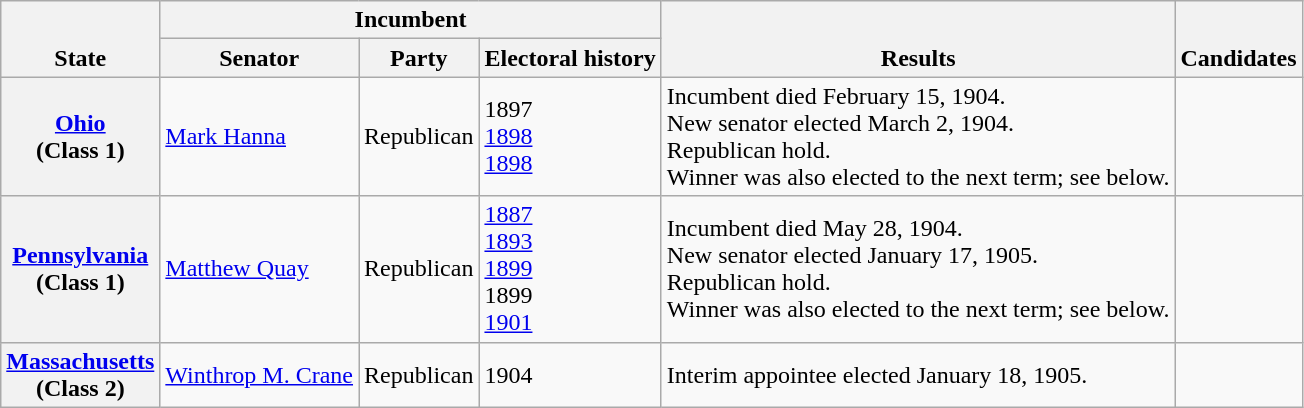<table class=wikitable>
<tr valign=bottom>
<th rowspan=2>State</th>
<th colspan=3>Incumbent</th>
<th rowspan=2>Results</th>
<th rowspan=2>Candidates</th>
</tr>
<tr valign=bottom>
<th>Senator</th>
<th>Party</th>
<th>Electoral history</th>
</tr>
<tr>
<th><a href='#'>Ohio</a><br>(Class 1)</th>
<td><a href='#'>Mark Hanna</a></td>
<td>Republican</td>
<td>1897 <br><a href='#'>1898 </a><br><a href='#'>1898</a></td>
<td>Incumbent died February 15, 1904.<br>New senator elected March 2, 1904.<br>Republican hold.<br>Winner was also elected to the next term; see below.</td>
<td nowrap></td>
</tr>
<tr>
<th><a href='#'>Pennsylvania</a><br>(Class 1)</th>
<td><a href='#'>Matthew Quay</a></td>
<td>Republican</td>
<td><a href='#'>1887</a><br><a href='#'>1893</a><br><a href='#'>1899</a> <br>1899 <br><a href='#'>1901 </a></td>
<td>Incumbent died May 28, 1904.<br>New senator elected January 17, 1905.<br>Republican hold.<br>Winner was also elected to the next term; see below.</td>
<td nowrap></td>
</tr>
<tr>
<th><a href='#'>Massachusetts</a><br>(Class 2)</th>
<td><a href='#'>Winthrop M. Crane</a></td>
<td>Republican</td>
<td>1904 </td>
<td>Interim appointee elected January 18, 1905.</td>
<td nowrap></td>
</tr>
</table>
